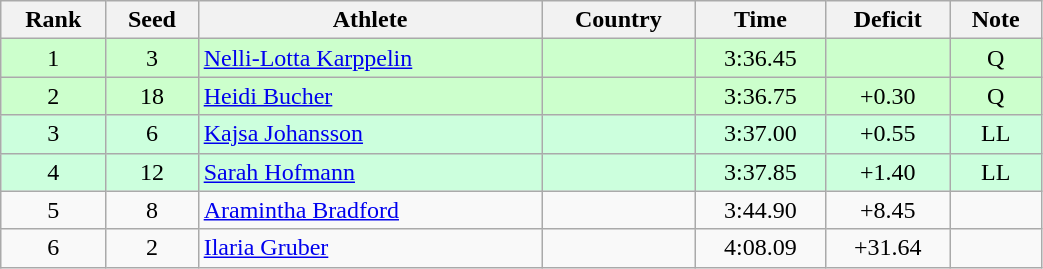<table class="wikitable sortable" style="text-align:center" width=55%>
<tr>
<th>Rank</th>
<th>Seed</th>
<th>Athlete</th>
<th>Country</th>
<th>Time</th>
<th>Deficit</th>
<th>Note</th>
</tr>
<tr bgcolor=ccffcc>
<td>1</td>
<td>3</td>
<td align=left><a href='#'>Nelli-Lotta Karppelin</a></td>
<td align=left></td>
<td>3:36.45</td>
<td></td>
<td>Q</td>
</tr>
<tr bgcolor=ccffcc>
<td>2</td>
<td>18</td>
<td align=left><a href='#'>Heidi Bucher</a></td>
<td align=left></td>
<td>3:36.75</td>
<td>+0.30</td>
<td>Q</td>
</tr>
<tr bgcolor=ccffdd>
<td>3</td>
<td>6</td>
<td align=left><a href='#'>Kajsa Johansson</a></td>
<td align=left></td>
<td>3:37.00</td>
<td>+0.55</td>
<td>LL</td>
</tr>
<tr bgcolor=ccffdd>
<td>4</td>
<td>12</td>
<td align=left><a href='#'>Sarah Hofmann</a></td>
<td align=left></td>
<td>3:37.85</td>
<td>+1.40</td>
<td>LL</td>
</tr>
<tr>
<td>5</td>
<td>8</td>
<td align=left><a href='#'>Aramintha Bradford</a></td>
<td align=left></td>
<td>3:44.90</td>
<td>+8.45</td>
<td></td>
</tr>
<tr>
<td>6</td>
<td>2</td>
<td align=left><a href='#'>Ilaria Gruber</a></td>
<td align=left></td>
<td>4:08.09</td>
<td>+31.64</td>
<td></td>
</tr>
</table>
